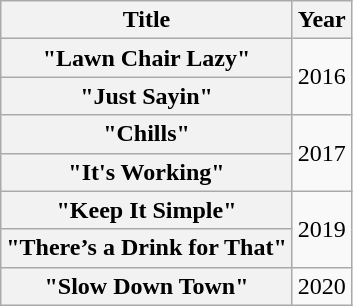<table class="wikitable plainrowheaders">
<tr>
<th scope="col">Title</th>
<th scope="col">Year</th>
</tr>
<tr>
<th scope="row">"Lawn Chair Lazy"</th>
<td rowspan="2">2016</td>
</tr>
<tr>
<th scope="row">"Just Sayin"</th>
</tr>
<tr>
<th scope="row">"Chills"</th>
<td rowspan="2">2017</td>
</tr>
<tr>
<th scope="row">"It's Working"</th>
</tr>
<tr>
<th scope="row">"Keep It Simple"</th>
<td rowspan="2">2019</td>
</tr>
<tr>
<th scope="row">"There’s a Drink for That"</th>
</tr>
<tr>
<th scope="row">"Slow Down Town"</th>
<td>2020</td>
</tr>
</table>
